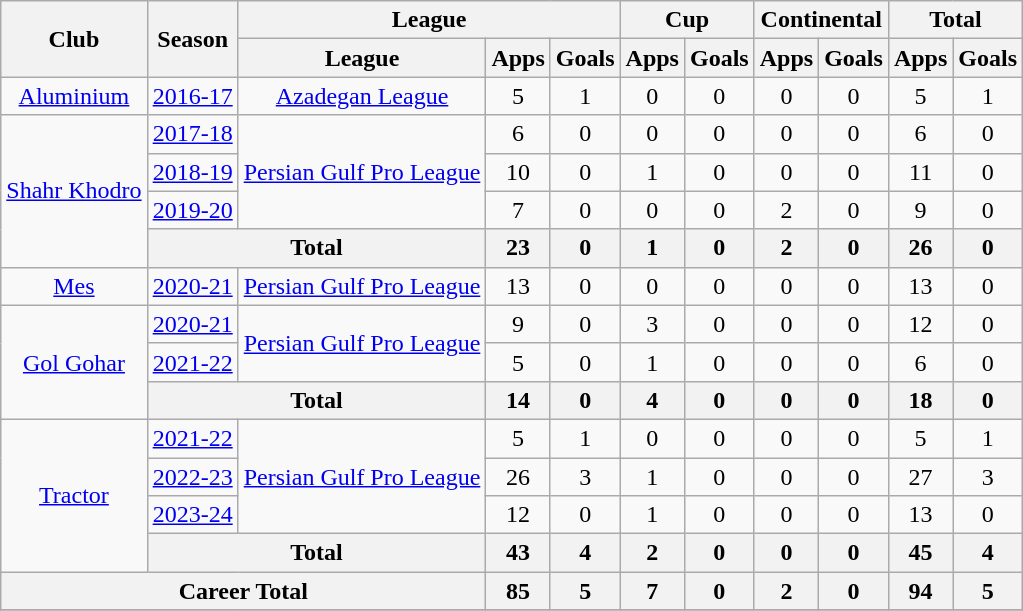<table class="wikitable"style="text-align: center;">
<tr>
<th rowspan=2>Club</th>
<th rowspan=2>Season</th>
<th colspan=3>League</th>
<th colspan=2>Cup</th>
<th colspan=2>Continental</th>
<th colspan=2>Total</th>
</tr>
<tr>
<th>League</th>
<th>Apps</th>
<th>Goals</th>
<th>Apps</th>
<th>Goals</th>
<th>Apps</th>
<th>Goals</th>
<th>Apps</th>
<th>Goals</th>
</tr>
<tr>
<td><a href='#'>Aluminium</a></td>
<td><a href='#'>2016-17</a></td>
<td><a href='#'>Azadegan League</a></td>
<td>5</td>
<td>1</td>
<td>0</td>
<td>0</td>
<td>0</td>
<td>0</td>
<td>5</td>
<td>1</td>
</tr>
<tr>
<td rowspan="4"><a href='#'>Shahr Khodro</a></td>
<td><a href='#'>2017-18</a></td>
<td rowspan="3"><a href='#'>Persian Gulf Pro League</a></td>
<td>6</td>
<td>0</td>
<td>0</td>
<td>0</td>
<td>0</td>
<td>0</td>
<td>6</td>
<td>0</td>
</tr>
<tr>
<td><a href='#'>2018-19</a></td>
<td>10</td>
<td>0</td>
<td>1</td>
<td>0</td>
<td>0</td>
<td>0</td>
<td>11</td>
<td>0</td>
</tr>
<tr>
<td><a href='#'>2019-20</a></td>
<td>7</td>
<td>0</td>
<td>0</td>
<td>0</td>
<td>2</td>
<td>0</td>
<td>9</td>
<td>0</td>
</tr>
<tr>
<th colspan=2>Total</th>
<th>23</th>
<th>0</th>
<th>1</th>
<th>0</th>
<th>2</th>
<th>0</th>
<th>26</th>
<th>0</th>
</tr>
<tr>
<td><a href='#'>Mes</a></td>
<td><a href='#'>2020-21</a></td>
<td><a href='#'>Persian Gulf Pro League</a></td>
<td>13</td>
<td>0</td>
<td>0</td>
<td>0</td>
<td>0</td>
<td>0</td>
<td>13</td>
<td>0</td>
</tr>
<tr>
<td rowspan="3"><a href='#'>Gol Gohar</a></td>
<td><a href='#'>2020-21</a></td>
<td rowspan="2"><a href='#'>Persian Gulf Pro League</a></td>
<td>9</td>
<td>0</td>
<td>3</td>
<td>0</td>
<td>0</td>
<td>0</td>
<td>12</td>
<td>0</td>
</tr>
<tr>
<td><a href='#'>2021-22</a></td>
<td>5</td>
<td>0</td>
<td>1</td>
<td>0</td>
<td>0</td>
<td>0</td>
<td>6</td>
<td>0</td>
</tr>
<tr>
<th colspan=2>Total</th>
<th>14</th>
<th>0</th>
<th>4</th>
<th>0</th>
<th>0</th>
<th>0</th>
<th>18</th>
<th>0</th>
</tr>
<tr>
<td rowspan="4"><a href='#'>Tractor</a></td>
<td><a href='#'>2021-22</a></td>
<td rowspan="3"><a href='#'>Persian Gulf Pro League</a></td>
<td>5</td>
<td>1</td>
<td>0</td>
<td>0</td>
<td>0</td>
<td>0</td>
<td>5</td>
<td>1</td>
</tr>
<tr>
<td><a href='#'>2022-23</a></td>
<td>26</td>
<td>3</td>
<td>1</td>
<td>0</td>
<td>0</td>
<td>0</td>
<td>27</td>
<td>3</td>
</tr>
<tr>
<td><a href='#'>2023-24</a></td>
<td>12</td>
<td>0</td>
<td>1</td>
<td>0</td>
<td>0</td>
<td>0</td>
<td>13</td>
<td>0</td>
</tr>
<tr>
<th colspan=2>Total</th>
<th>43</th>
<th>4</th>
<th>2</th>
<th>0</th>
<th>0</th>
<th>0</th>
<th>45</th>
<th>4</th>
</tr>
<tr>
<th colspan=3>Career Total</th>
<th>85</th>
<th>5</th>
<th>7</th>
<th>0</th>
<th>2</th>
<th>0</th>
<th>94</th>
<th>5</th>
</tr>
<tr>
</tr>
</table>
